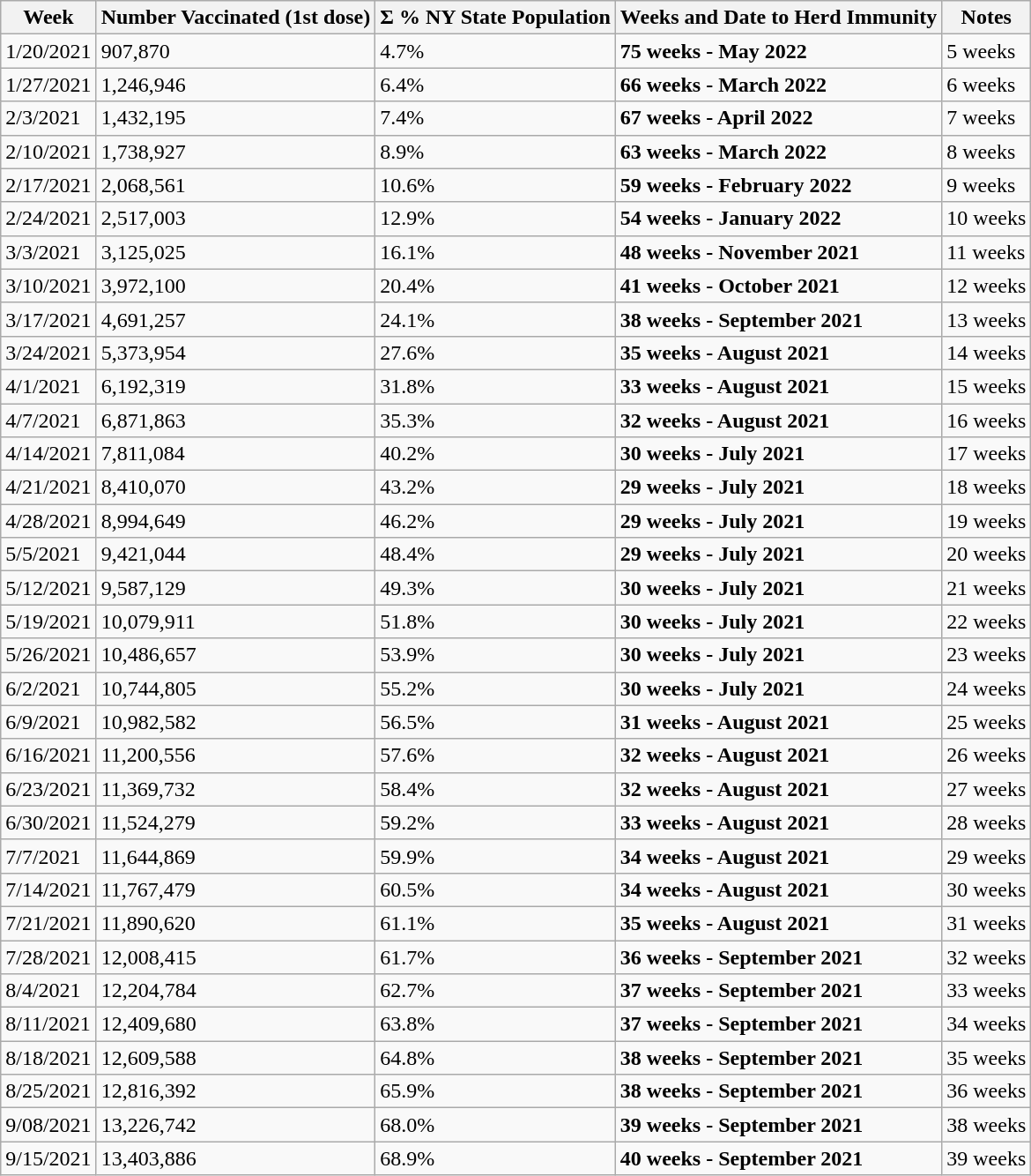<table class="wikitable sortable">
<tr>
<th>Week</th>
<th>Number Vaccinated (1st dose)</th>
<th>Σ % NY State Population</th>
<th>Weeks and Date to Herd Immunity</th>
<th>Notes</th>
</tr>
<tr>
<td>1/20/2021</td>
<td>907,870</td>
<td>4.7%</td>
<td><strong>75 weeks  -  May 2022</strong></td>
<td>5 weeks</td>
</tr>
<tr>
<td>1/27/2021</td>
<td>1,246,946</td>
<td>6.4%</td>
<td><strong>66 weeks  -  March 2022</strong></td>
<td>6 weeks</td>
</tr>
<tr>
<td>2/3/2021</td>
<td>1,432,195</td>
<td>7.4%</td>
<td><strong>67 weeks  -  April 2022</strong></td>
<td>7 weeks</td>
</tr>
<tr>
<td>2/10/2021</td>
<td>1,738,927</td>
<td>8.9%</td>
<td><strong>63 weeks  -  March 2022</strong></td>
<td>8 weeks</td>
</tr>
<tr>
<td>2/17/2021</td>
<td>2,068,561</td>
<td>10.6%</td>
<td><strong>59 weeks  -  February 2022</strong></td>
<td>9 weeks</td>
</tr>
<tr>
<td>2/24/2021</td>
<td>2,517,003</td>
<td>12.9%</td>
<td><strong>54 weeks  - January 2022</strong></td>
<td>10 weeks</td>
</tr>
<tr>
<td>3/3/2021</td>
<td>3,125,025</td>
<td>16.1%</td>
<td><strong>48 weeks  -  November 2021</strong></td>
<td>11 weeks</td>
</tr>
<tr>
<td>3/10/2021</td>
<td>3,972,100</td>
<td>20.4%</td>
<td><strong>41 weeks  -  October 2021</strong></td>
<td>12 weeks</td>
</tr>
<tr>
<td>3/17/2021</td>
<td>4,691,257</td>
<td>24.1%</td>
<td><strong>38 weeks  -  September 2021</strong></td>
<td>13 weeks</td>
</tr>
<tr>
<td>3/24/2021</td>
<td>5,373,954</td>
<td>27.6%</td>
<td><strong>35 weeks - August 2021</strong></td>
<td>14 weeks</td>
</tr>
<tr>
<td>4/1/2021</td>
<td>6,192,319</td>
<td>31.8%</td>
<td><strong>33 weeks - August 2021</strong></td>
<td>15 weeks</td>
</tr>
<tr>
<td>4/7/2021</td>
<td>6,871,863</td>
<td>35.3%</td>
<td><strong>32 weeks - August 2021</strong></td>
<td>16 weeks</td>
</tr>
<tr>
<td>4/14/2021</td>
<td>7,811,084</td>
<td>40.2%</td>
<td><strong>30 weeks - July 2021</strong></td>
<td>17 weeks</td>
</tr>
<tr>
<td>4/21/2021</td>
<td>8,410,070</td>
<td>43.2%</td>
<td><strong>29 weeks - July 2021</strong></td>
<td>18 weeks</td>
</tr>
<tr>
<td>4/28/2021</td>
<td>8,994,649</td>
<td>46.2%</td>
<td><strong>29 weeks - July 2021</strong></td>
<td>19 weeks</td>
</tr>
<tr>
<td>5/5/2021</td>
<td>9,421,044</td>
<td>48.4%</td>
<td><strong>29 weeks - July 2021</strong></td>
<td>20 weeks</td>
</tr>
<tr>
<td>5/12/2021</td>
<td>9,587,129</td>
<td>49.3%</td>
<td><strong>30 weeks - July 2021</strong></td>
<td>21 weeks</td>
</tr>
<tr>
<td>5/19/2021</td>
<td>10,079,911</td>
<td>51.8%</td>
<td><strong>30 weeks - July 2021</strong></td>
<td>22 weeks</td>
</tr>
<tr>
<td>5/26/2021</td>
<td>10,486,657</td>
<td>53.9%</td>
<td><strong>30 weeks - July 2021</strong></td>
<td>23 weeks</td>
</tr>
<tr>
<td>6/2/2021</td>
<td>10,744,805</td>
<td>55.2%</td>
<td><strong>30 weeks - July 2021</strong></td>
<td>24 weeks</td>
</tr>
<tr>
<td>6/9/2021</td>
<td>10,982,582</td>
<td>56.5%</td>
<td><strong>31 weeks - August 2021</strong></td>
<td>25 weeks</td>
</tr>
<tr>
<td>6/16/2021</td>
<td>11,200,556</td>
<td>57.6%</td>
<td><strong>32 weeks - August 2021</strong></td>
<td>26 weeks</td>
</tr>
<tr>
<td>6/23/2021</td>
<td>11,369,732</td>
<td>58.4%</td>
<td><strong>32 weeks - August 2021</strong></td>
<td>27 weeks</td>
</tr>
<tr>
<td>6/30/2021</td>
<td>11,524,279</td>
<td>59.2%</td>
<td><strong>33 weeks - August 2021</strong></td>
<td>28 weeks</td>
</tr>
<tr>
<td>7/7/2021</td>
<td>11,644,869</td>
<td>59.9%</td>
<td><strong>34 weeks - August 2021</strong></td>
<td>29 weeks</td>
</tr>
<tr>
<td>7/14/2021</td>
<td>11,767,479</td>
<td>60.5%</td>
<td><strong>34 weeks - August 2021</strong></td>
<td>30 weeks</td>
</tr>
<tr>
<td>7/21/2021</td>
<td>11,890,620</td>
<td>61.1%</td>
<td><strong>35 weeks - August 2021</strong></td>
<td>31 weeks</td>
</tr>
<tr>
<td>7/28/2021</td>
<td>12,008,415</td>
<td>61.7%</td>
<td><strong>36 weeks - September 2021</strong></td>
<td>32 weeks</td>
</tr>
<tr>
<td>8/4/2021</td>
<td>12,204,784</td>
<td>62.7%</td>
<td><strong>37 weeks - September 2021</strong></td>
<td>33 weeks</td>
</tr>
<tr>
<td>8/11/2021</td>
<td>12,409,680</td>
<td>63.8%</td>
<td><strong>37 weeks - September 2021</strong></td>
<td>34 weeks</td>
</tr>
<tr>
<td>8/18/2021</td>
<td>12,609,588</td>
<td>64.8%</td>
<td><strong>38 weeks - September 2021</strong></td>
<td>35 weeks</td>
</tr>
<tr>
<td>8/25/2021</td>
<td>12,816,392</td>
<td>65.9%</td>
<td><strong>38 weeks - September 2021</strong></td>
<td>36 weeks</td>
</tr>
<tr>
<td>9/08/2021</td>
<td>13,226,742</td>
<td>68.0%</td>
<td><strong>39 weeks - September 2021</strong></td>
<td>38 weeks</td>
</tr>
<tr>
<td>9/15/2021</td>
<td>13,403,886</td>
<td>68.9%</td>
<td><strong>40 weeks - September 2021</strong></td>
<td>39 weeks</td>
</tr>
</table>
